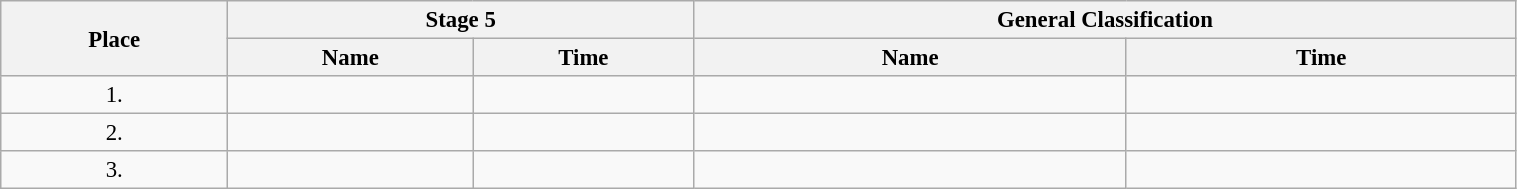<table class=wikitable style="font-size:95%" width="80%">
<tr>
<th rowspan="2">Place</th>
<th colspan="2">Stage 5</th>
<th colspan="2">General Classification</th>
</tr>
<tr>
<th>Name</th>
<th>Time</th>
<th>Name</th>
<th>Time</th>
</tr>
<tr>
<td align="center">1.</td>
<td></td>
<td></td>
<td></td>
<td></td>
</tr>
<tr>
<td align="center">2.</td>
<td></td>
<td></td>
<td></td>
<td></td>
</tr>
<tr>
<td align="center">3.</td>
<td></td>
<td></td>
<td></td>
<td></td>
</tr>
</table>
